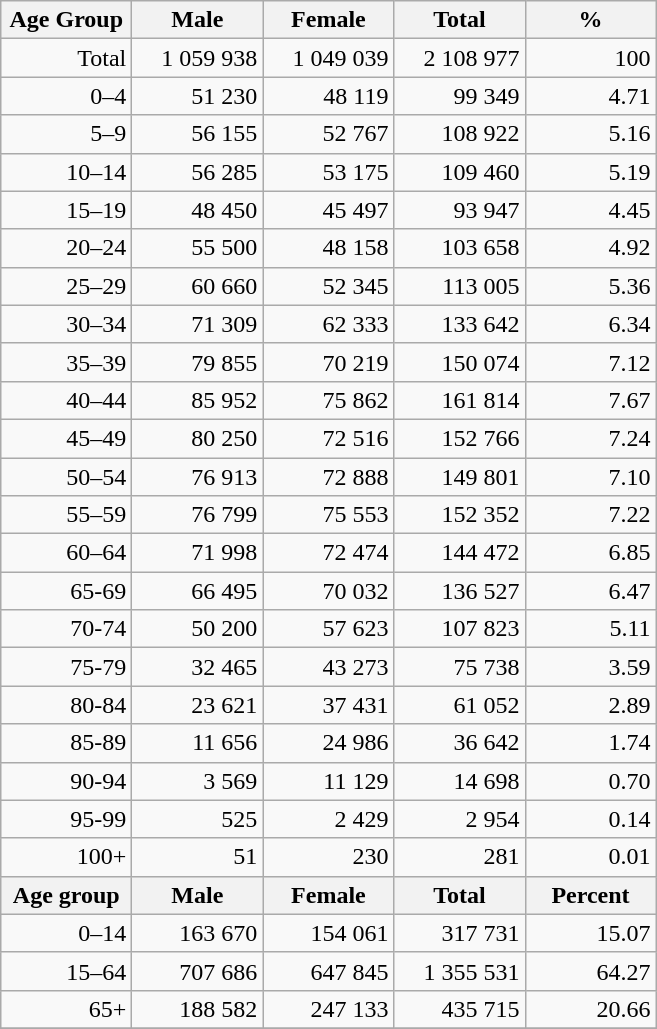<table class="wikitable">
<tr>
<th width="80pt">Age Group</th>
<th width="80pt">Male</th>
<th width="80pt">Female</th>
<th width="80pt">Total</th>
<th width="80pt">%</th>
</tr>
<tr>
<td align="right">Total</td>
<td align="right">1 059 938</td>
<td align="right">1 049 039</td>
<td align="right">2 108 977</td>
<td align="right">100</td>
</tr>
<tr>
<td align="right">0–4</td>
<td align="right">51 230</td>
<td align="right">48 119</td>
<td align="right">99 349</td>
<td align="right">4.71</td>
</tr>
<tr>
<td align="right">5–9</td>
<td align="right">56 155</td>
<td align="right">52 767</td>
<td align="right">108 922</td>
<td align="right">5.16</td>
</tr>
<tr>
<td align="right">10–14</td>
<td align="right">56 285</td>
<td align="right">53 175</td>
<td align="right">109 460</td>
<td align="right">5.19</td>
</tr>
<tr>
<td align="right">15–19</td>
<td align="right">48 450</td>
<td align="right">45 497</td>
<td align="right">93 947</td>
<td align="right">4.45</td>
</tr>
<tr>
<td align="right">20–24</td>
<td align="right">55 500</td>
<td align="right">48 158</td>
<td align="right">103 658</td>
<td align="right">4.92</td>
</tr>
<tr>
<td align="right">25–29</td>
<td align="right">60 660</td>
<td align="right">52 345</td>
<td align="right">113 005</td>
<td align="right">5.36</td>
</tr>
<tr>
<td align="right">30–34</td>
<td align="right">71 309</td>
<td align="right">62 333</td>
<td align="right">133 642</td>
<td align="right">6.34</td>
</tr>
<tr>
<td align="right">35–39</td>
<td align="right">79 855</td>
<td align="right">70 219</td>
<td align="right">150 074</td>
<td align="right">7.12</td>
</tr>
<tr>
<td align="right">40–44</td>
<td align="right">85 952</td>
<td align="right">75 862</td>
<td align="right">161 814</td>
<td align="right">7.67</td>
</tr>
<tr>
<td align="right">45–49</td>
<td align="right">80 250</td>
<td align="right">72 516</td>
<td align="right">152 766</td>
<td align="right">7.24</td>
</tr>
<tr>
<td align="right">50–54</td>
<td align="right">76 913</td>
<td align="right">72 888</td>
<td align="right">149 801</td>
<td align="right">7.10</td>
</tr>
<tr>
<td align="right">55–59</td>
<td align="right">76 799</td>
<td align="right">75 553</td>
<td align="right">152 352</td>
<td align="right">7.22</td>
</tr>
<tr>
<td align="right">60–64</td>
<td align="right">71 998</td>
<td align="right">72 474</td>
<td align="right">144 472</td>
<td align="right">6.85</td>
</tr>
<tr>
<td align="right">65-69</td>
<td align="right">66 495</td>
<td align="right">70 032</td>
<td align="right">136 527</td>
<td align="right">6.47</td>
</tr>
<tr>
<td align="right">70-74</td>
<td align="right">50 200</td>
<td align="right">57 623</td>
<td align="right">107 823</td>
<td align="right">5.11</td>
</tr>
<tr>
<td align="right">75-79</td>
<td align="right">32 465</td>
<td align="right">43 273</td>
<td align="right">75 738</td>
<td align="right">3.59</td>
</tr>
<tr>
<td align="right">80-84</td>
<td align="right">23 621</td>
<td align="right">37 431</td>
<td align="right">61 052</td>
<td align="right">2.89</td>
</tr>
<tr>
<td align="right">85-89</td>
<td align="right">11 656</td>
<td align="right">24 986</td>
<td align="right">36 642</td>
<td align="right">1.74</td>
</tr>
<tr>
<td align="right">90-94</td>
<td align="right">3 569</td>
<td align="right">11 129</td>
<td align="right">14 698</td>
<td align="right">0.70</td>
</tr>
<tr>
<td align="right">95-99</td>
<td align="right">525</td>
<td align="right">2 429</td>
<td align="right">2 954</td>
<td align="right">0.14</td>
</tr>
<tr>
<td align="right">100+</td>
<td align="right">51</td>
<td align="right">230</td>
<td align="right">281</td>
<td align="right">0.01</td>
</tr>
<tr>
<th width="50">Age group</th>
<th width="80pt">Male</th>
<th width="80">Female</th>
<th width="80">Total</th>
<th width="50">Percent</th>
</tr>
<tr>
<td align="right">0–14</td>
<td align="right">163 670</td>
<td align="right">154 061</td>
<td align="right">317 731</td>
<td align="right">15.07</td>
</tr>
<tr>
<td align="right">15–64</td>
<td align="right">707 686</td>
<td align="right">647 845</td>
<td align="right">1 355 531</td>
<td align="right">64.27</td>
</tr>
<tr>
<td align="right">65+</td>
<td align="right">188 582</td>
<td align="right">247 133</td>
<td align="right">435 715</td>
<td align="right">20.66</td>
</tr>
<tr>
</tr>
</table>
